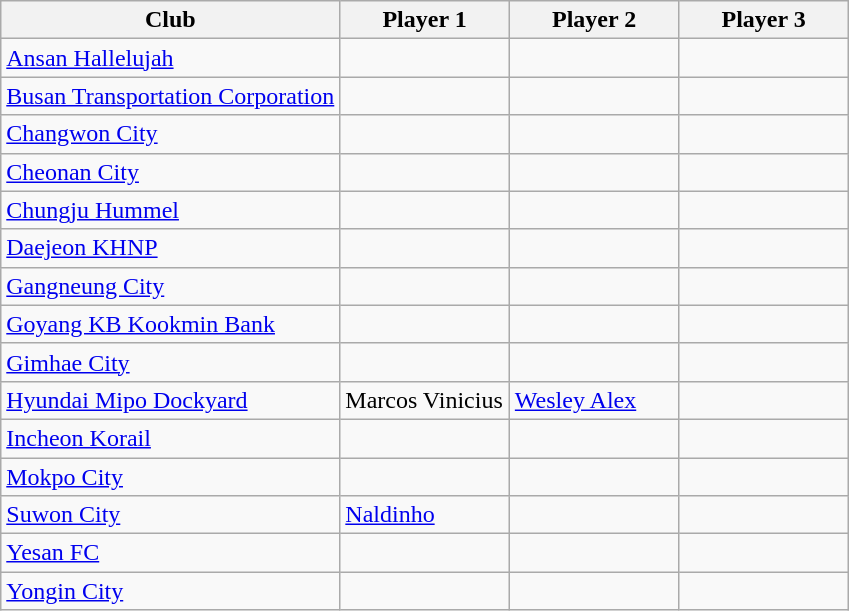<table class="wikitable">
<tr>
<th width="40%">Club</th>
<th width="20%">Player 1</th>
<th width="20%">Player 2</th>
<th width="20%">Player 3</th>
</tr>
<tr>
<td><a href='#'>Ansan Hallelujah</a></td>
<td></td>
<td></td>
<td></td>
</tr>
<tr>
<td><a href='#'>Busan Transportation Corporation</a></td>
<td></td>
<td></td>
<td></td>
</tr>
<tr>
<td><a href='#'>Changwon City</a></td>
<td></td>
<td></td>
<td></td>
</tr>
<tr>
<td><a href='#'>Cheonan City</a></td>
<td></td>
<td></td>
<td></td>
</tr>
<tr>
<td><a href='#'>Chungju Hummel</a></td>
<td></td>
<td></td>
<td></td>
</tr>
<tr>
<td><a href='#'>Daejeon KHNP</a></td>
<td></td>
<td></td>
<td></td>
</tr>
<tr>
<td><a href='#'>Gangneung City</a></td>
<td></td>
<td></td>
<td></td>
</tr>
<tr>
<td><a href='#'>Goyang KB Kookmin Bank</a></td>
<td></td>
<td></td>
<td></td>
</tr>
<tr>
<td><a href='#'>Gimhae City</a></td>
<td></td>
<td></td>
<td></td>
</tr>
<tr>
<td><a href='#'>Hyundai Mipo Dockyard</a></td>
<td> Marcos Vinicius</td>
<td> <a href='#'>Wesley Alex</a></td>
<td></td>
</tr>
<tr>
<td><a href='#'>Incheon Korail</a></td>
<td></td>
<td></td>
<td></td>
</tr>
<tr>
<td><a href='#'>Mokpo City</a></td>
<td></td>
<td></td>
<td></td>
</tr>
<tr>
<td><a href='#'>Suwon City</a></td>
<td> <a href='#'>Naldinho</a></td>
<td></td>
<td></td>
</tr>
<tr>
<td><a href='#'>Yesan FC</a></td>
<td></td>
<td></td>
<td></td>
</tr>
<tr>
<td><a href='#'>Yongin City</a></td>
<td></td>
<td></td>
<td></td>
</tr>
</table>
